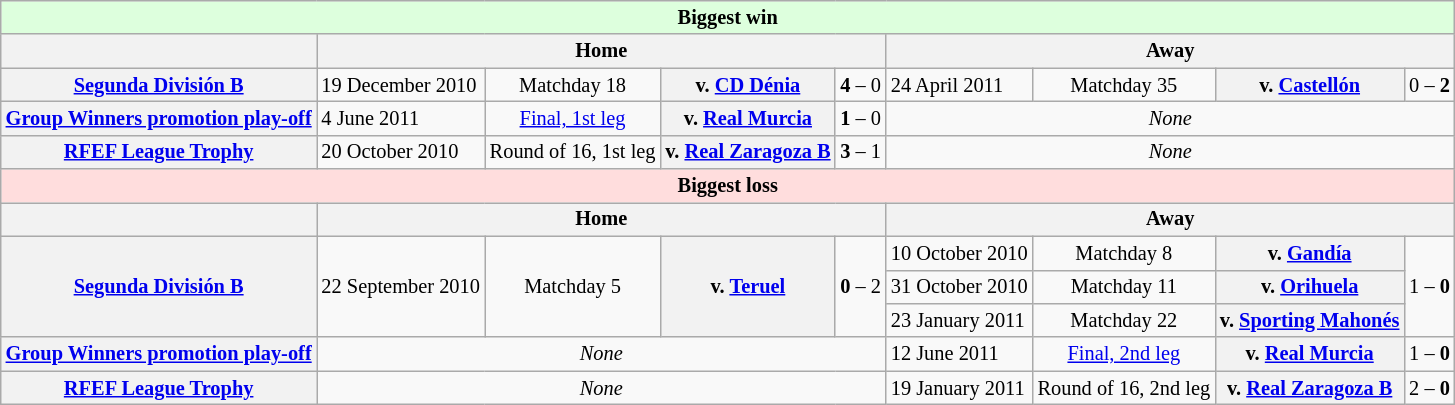<table class="wikitable" style="font-size: 85%">
<tr>
<td bgcolor="#ddffdd" align="center" colspan="11"><strong>Biggest win</strong></td>
</tr>
<tr>
<th></th>
<th colspan="4">Home</th>
<th colspan="4">Away</th>
</tr>
<tr>
<th><a href='#'>Segunda División B</a></th>
<td>19 December 2010</td>
<td align="center">Matchday 18</td>
<th>v. <a href='#'>CD Dénia</a></th>
<td align="center"><strong>4</strong> – 0</td>
<td>24 April 2011</td>
<td align="center">Matchday 35</td>
<th>v. <a href='#'>Castellón</a></th>
<td align="center">0 – <strong>2</strong></td>
</tr>
<tr>
<th><a href='#'>Group Winners promotion play-off</a></th>
<td>4 June 2011</td>
<td align="center"><a href='#'>Final, 1st leg</a></td>
<th>v. <a href='#'>Real Murcia</a></th>
<td align="center"><strong>1</strong> – 0</td>
<td align="center" colspan="4"><em>None</em></td>
</tr>
<tr>
<th><a href='#'>RFEF League Trophy</a></th>
<td>20 October 2010</td>
<td align="center">Round of 16, 1st leg</td>
<th>v. <a href='#'>Real Zaragoza B</a></th>
<td align="center"><strong>3</strong> – 1</td>
<td align="center" colspan="4"><em>None</em></td>
</tr>
<tr>
<td bgcolor="#ffdddd" align="center" colspan="11"><strong>Biggest loss</strong></td>
</tr>
<tr>
<th></th>
<th colspan="4">Home</th>
<th colspan="4">Away</th>
</tr>
<tr>
<th rowspan="3"><a href='#'>Segunda División B</a></th>
<td rowspan="3">22 September 2010</td>
<td align="center" rowspan="3">Matchday 5</td>
<th rowspan="3">v. <a href='#'>Teruel</a></th>
<td align="center" rowspan="3"><strong>0</strong> – 2</td>
<td>10 October 2010</td>
<td align="center">Matchday 8</td>
<th>v. <a href='#'>Gandía</a></th>
<td align="center" rowspan="3">1 – <strong>0</strong></td>
</tr>
<tr>
<td>31 October 2010</td>
<td align="center">Matchday 11</td>
<th>v. <a href='#'>Orihuela</a></th>
</tr>
<tr>
<td>23 January 2011</td>
<td align="center">Matchday 22</td>
<th>v. <a href='#'>Sporting Mahonés</a></th>
</tr>
<tr>
<th><a href='#'>Group Winners promotion play-off</a></th>
<td align="center" colspan="4"><em>None</em></td>
<td>12 June 2011</td>
<td align="center"><a href='#'>Final, 2nd leg</a></td>
<th>v. <a href='#'>Real Murcia</a></th>
<td align="center">1 – <strong>0</strong></td>
</tr>
<tr>
<th><a href='#'>RFEF League Trophy</a></th>
<td align="center" colspan="4"><em>None</em></td>
<td>19 January 2011</td>
<td align="center">Round of 16, 2nd leg</td>
<th>v. <a href='#'>Real Zaragoza B</a></th>
<td align="center">2 – <strong>0</strong></td>
</tr>
</table>
